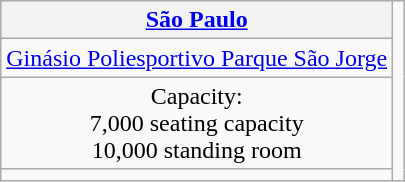<table class="wikitable" style="text-align:center">
<tr>
<th><a href='#'>São Paulo</a></th>
<td rowspan=4></td>
</tr>
<tr>
<td><a href='#'>Ginásio Poliesportivo Parque São Jorge</a></td>
</tr>
<tr>
<td>Capacity: <br>7,000 seating capacity <br> 10,000 standing room</td>
</tr>
<tr>
<td></td>
</tr>
</table>
